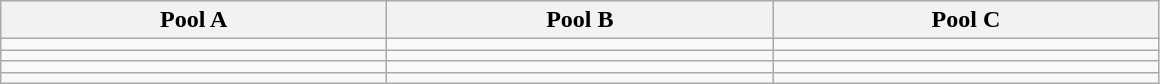<table class="wikitable">
<tr>
<th width="250">Pool A</th>
<th width="250">Pool B</th>
<th width="250">Pool C</th>
</tr>
<tr>
<td></td>
<td></td>
<td></td>
</tr>
<tr>
<td></td>
<td></td>
<td></td>
</tr>
<tr>
<td></td>
<td></td>
<td></td>
</tr>
<tr>
<td></td>
<td></td>
<td></td>
</tr>
</table>
